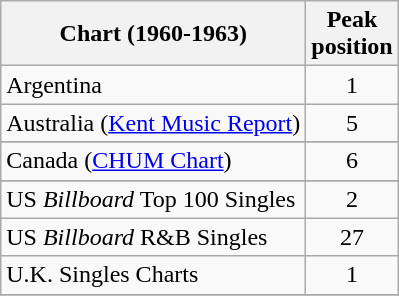<table class="wikitable sortable">
<tr>
<th>Chart (1960-1963)</th>
<th>Peak<br>position</th>
</tr>
<tr>
<td>Argentina<br></td>
<td align="center">1</td>
</tr>
<tr>
<td>Australia (<a href='#'>Kent Music Report</a>)</td>
<td align="center">5</td>
</tr>
<tr>
</tr>
<tr>
</tr>
<tr>
<td>Canada (<a href='#'>CHUM Chart</a>)</td>
<td align="center">6</td>
</tr>
<tr>
</tr>
<tr>
</tr>
<tr>
<td>US <em>Billboard</em> Top 100 Singles</td>
<td align="center">2</td>
</tr>
<tr>
<td>US <em>Billboard</em> R&B Singles</td>
<td align="center">27</td>
</tr>
<tr>
<td>U.K.  Singles Charts</td>
<td align="center">1</td>
</tr>
<tr>
</tr>
</table>
